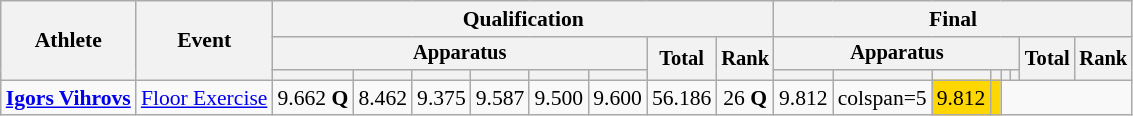<table class="wikitable" style="font-size:90%">
<tr>
<th rowspan=3>Athlete</th>
<th rowspan=3>Event</th>
<th colspan =8>Qualification</th>
<th colspan =8>Final</th>
</tr>
<tr style="font-size:95%">
<th colspan=6>Apparatus</th>
<th rowspan=2>Total</th>
<th rowspan=2>Rank</th>
<th colspan=6>Apparatus</th>
<th rowspan=2>Total</th>
<th rowspan=2>Rank</th>
</tr>
<tr style="font-size:95%">
<th></th>
<th></th>
<th></th>
<th></th>
<th></th>
<th></th>
<th></th>
<th></th>
<th></th>
<th></th>
<th></th>
<th></th>
</tr>
<tr align=center>
<td align=left><strong><a href='#'>Igors Vihrovs</a></strong></td>
<td align=left><a href='#'>Floor Exercise</a></td>
<td>9.662	<strong>Q</strong></td>
<td>8.462</td>
<td>9.375</td>
<td>9.587</td>
<td>9.500</td>
<td>9.600</td>
<td>56.186</td>
<td>26 <strong>Q</strong></td>
<td>9.812</td>
<td>colspan=5 </td>
<td align="center" bgcolor='gold'>9.812</td>
<td align="center" bgcolor='gold'></td>
</tr>
</table>
